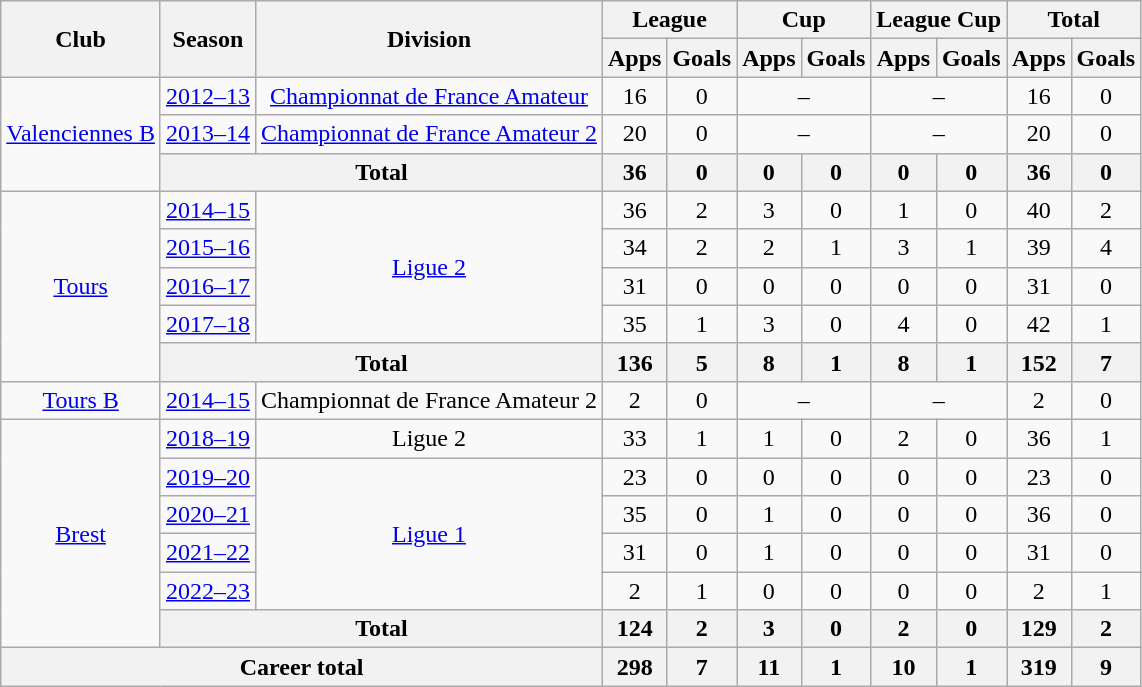<table class="wikitable" style="text-align: center">
<tr>
<th rowspan="2">Club</th>
<th rowspan="2">Season</th>
<th rowspan="2">Division</th>
<th colspan="2">League</th>
<th colspan="2">Cup</th>
<th colspan="2">League Cup</th>
<th colspan="2">Total</th>
</tr>
<tr>
<th>Apps</th>
<th>Goals</th>
<th>Apps</th>
<th>Goals</th>
<th>Apps</th>
<th>Goals</th>
<th>Apps</th>
<th>Goals</th>
</tr>
<tr>
<td rowspan="3"><a href='#'>Valenciennes B</a></td>
<td><a href='#'>2012–13</a></td>
<td><a href='#'>Championnat de France Amateur</a></td>
<td>16</td>
<td>0</td>
<td colspan="2">–</td>
<td colspan="2">–</td>
<td>16</td>
<td>0</td>
</tr>
<tr>
<td><a href='#'>2013–14</a></td>
<td><a href='#'>Championnat de France Amateur 2</a></td>
<td>20</td>
<td>0</td>
<td colspan="2">–</td>
<td colspan="2">–</td>
<td>20</td>
<td>0</td>
</tr>
<tr>
<th colspan="2">Total</th>
<th>36</th>
<th>0</th>
<th>0</th>
<th>0</th>
<th>0</th>
<th>0</th>
<th>36</th>
<th>0</th>
</tr>
<tr>
<td rowspan="5"><a href='#'>Tours</a></td>
<td><a href='#'>2014–15</a></td>
<td rowspan="4"><a href='#'>Ligue 2</a></td>
<td>36</td>
<td>2</td>
<td>3</td>
<td>0</td>
<td>1</td>
<td>0</td>
<td>40</td>
<td>2</td>
</tr>
<tr>
<td><a href='#'>2015–16</a></td>
<td>34</td>
<td>2</td>
<td>2</td>
<td>1</td>
<td>3</td>
<td>1</td>
<td>39</td>
<td>4</td>
</tr>
<tr>
<td><a href='#'>2016–17</a></td>
<td>31</td>
<td>0</td>
<td>0</td>
<td>0</td>
<td>0</td>
<td>0</td>
<td>31</td>
<td>0</td>
</tr>
<tr>
<td><a href='#'>2017–18</a></td>
<td>35</td>
<td>1</td>
<td>3</td>
<td>0</td>
<td>4</td>
<td>0</td>
<td>42</td>
<td>1</td>
</tr>
<tr>
<th colspan="2">Total</th>
<th>136</th>
<th>5</th>
<th>8</th>
<th>1</th>
<th>8</th>
<th>1</th>
<th>152</th>
<th>7</th>
</tr>
<tr>
<td><a href='#'>Tours B</a></td>
<td><a href='#'>2014–15</a></td>
<td>Championnat de France Amateur 2</td>
<td>2</td>
<td>0</td>
<td colspan="2">–</td>
<td colspan="2">–</td>
<td>2</td>
<td>0</td>
</tr>
<tr>
<td rowspan="6"><a href='#'>Brest</a></td>
<td><a href='#'>2018–19</a></td>
<td>Ligue 2</td>
<td>33</td>
<td>1</td>
<td>1</td>
<td>0</td>
<td>2</td>
<td>0</td>
<td>36</td>
<td>1</td>
</tr>
<tr>
<td><a href='#'>2019–20</a></td>
<td rowspan="4"><a href='#'>Ligue 1</a></td>
<td>23</td>
<td>0</td>
<td>0</td>
<td>0</td>
<td>0</td>
<td>0</td>
<td>23</td>
<td>0</td>
</tr>
<tr>
<td><a href='#'>2020–21</a></td>
<td>35</td>
<td>0</td>
<td>1</td>
<td>0</td>
<td>0</td>
<td>0</td>
<td>36</td>
<td>0</td>
</tr>
<tr>
<td><a href='#'>2021–22</a></td>
<td>31</td>
<td>0</td>
<td>1</td>
<td>0</td>
<td>0</td>
<td>0</td>
<td>31</td>
<td>0</td>
</tr>
<tr>
<td><a href='#'>2022–23</a></td>
<td>2</td>
<td>1</td>
<td>0</td>
<td>0</td>
<td>0</td>
<td>0</td>
<td>2</td>
<td>1</td>
</tr>
<tr>
<th colspan="2">Total</th>
<th>124</th>
<th>2</th>
<th>3</th>
<th>0</th>
<th>2</th>
<th>0</th>
<th>129</th>
<th>2</th>
</tr>
<tr>
<th colspan="3">Career total</th>
<th>298</th>
<th>7</th>
<th>11</th>
<th>1</th>
<th>10</th>
<th>1</th>
<th>319</th>
<th>9</th>
</tr>
</table>
